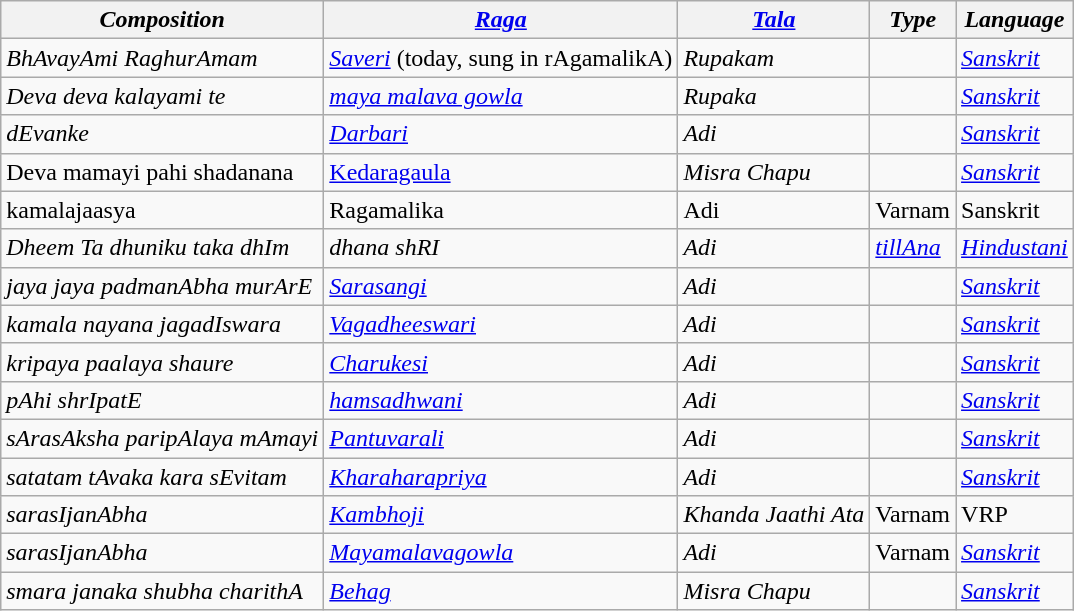<table class="wikitable sortable mw-collapsible">
<tr>
<th><em>Composition</em></th>
<th><em><a href='#'>Raga</a></em></th>
<th><em><a href='#'>Tala</a></em></th>
<th><em>Type</em></th>
<th><em>Language</em></th>
</tr>
<tr>
<td><em>BhAvayAmi RaghurAmam</em></td>
<td><em><a href='#'>Saveri</a></em> (today, sung in rAgamalikA)</td>
<td><em>Rupakam</em></td>
<td></td>
<td><em><a href='#'>Sanskrit</a></em></td>
</tr>
<tr>
<td><em>Deva deva kalayami te</em></td>
<td><em><a href='#'>maya malava gowla</a></em></td>
<td><em>Rupaka</em></td>
<td></td>
<td><em><a href='#'>Sanskrit</a></em></td>
</tr>
<tr>
<td><em>dEvanke</em></td>
<td><em><a href='#'>Darbari</a></em></td>
<td><em>Adi</em></td>
<td></td>
<td><em><a href='#'>Sanskrit</a></em></td>
</tr>
<tr>
<td>Deva mamayi pahi shadanana</td>
<td><a href='#'>Kedaragaula</a></td>
<td><em>Misra Chapu</em></td>
<td></td>
<td><em><a href='#'>Sanskrit</a></em></td>
</tr>
<tr>
<td>kamalajaasya</td>
<td>Ragamalika</td>
<td>Adi</td>
<td>Varnam</td>
<td>Sanskrit</td>
</tr>
<tr>
<td><em>Dheem Ta dhuniku taka dhIm</em></td>
<td><em>dhana shRI</em></td>
<td><em>Adi</em></td>
<td><em><a href='#'>tillAna</a></em></td>
<td><em><a href='#'>Hindustani</a></em></td>
</tr>
<tr>
<td><em>jaya jaya padmanAbha murArE</em></td>
<td><em><a href='#'>Sarasangi</a></em></td>
<td><em>Adi</em></td>
<td></td>
<td><em><a href='#'>Sanskrit</a></em></td>
</tr>
<tr>
<td><em>kamala nayana jagadIswara</em></td>
<td><em><a href='#'>Vagadheeswari</a></em></td>
<td><em>Adi</em></td>
<td></td>
<td><em><a href='#'>Sanskrit</a></em></td>
</tr>
<tr>
<td><em>kripaya paalaya shaure</em></td>
<td><em><a href='#'>Charukesi</a></em></td>
<td><em>Adi</em></td>
<td></td>
<td><em><a href='#'>Sanskrit</a></em></td>
</tr>
<tr>
<td><em>pAhi shrIpatE</em></td>
<td><em><a href='#'>hamsadhwani</a></em></td>
<td><em>Adi</em></td>
<td></td>
<td><em><a href='#'>Sanskrit</a></em></td>
</tr>
<tr>
<td><em>sArasAksha paripAlaya mAmayi</em></td>
<td><em><a href='#'>Pantuvarali</a></em></td>
<td><em>Adi</em></td>
<td></td>
<td><em><a href='#'>Sanskrit</a></em></td>
</tr>
<tr>
<td><em>satatam tAvaka kara sEvitam</em></td>
<td><em><a href='#'>Kharaharapriya</a></em></td>
<td><em>Adi</em></td>
<td></td>
<td><em><a href='#'>Sanskrit</a></em></td>
</tr>
<tr>
<td><em>sarasIjanAbha</em></td>
<td><em><a href='#'>Kambhoji</a></em></td>
<td><em>Khanda Jaathi Ata</em></td>
<td>Varnam</td>
<td>VRP</td>
</tr>
<tr>
<td><em>sarasIjanAbha</em></td>
<td><em><a href='#'>Mayamalavagowla</a></em></td>
<td><em>Adi</em></td>
<td>Varnam</td>
<td><em><a href='#'>Sanskrit</a></em></td>
</tr>
<tr>
<td><em>smara janaka shubha charithA</em></td>
<td><em><a href='#'>Behag</a></em></td>
<td><em>Misra Chapu</em></td>
<td></td>
<td><em><a href='#'>Sanskrit</a></em></td>
</tr>
</table>
